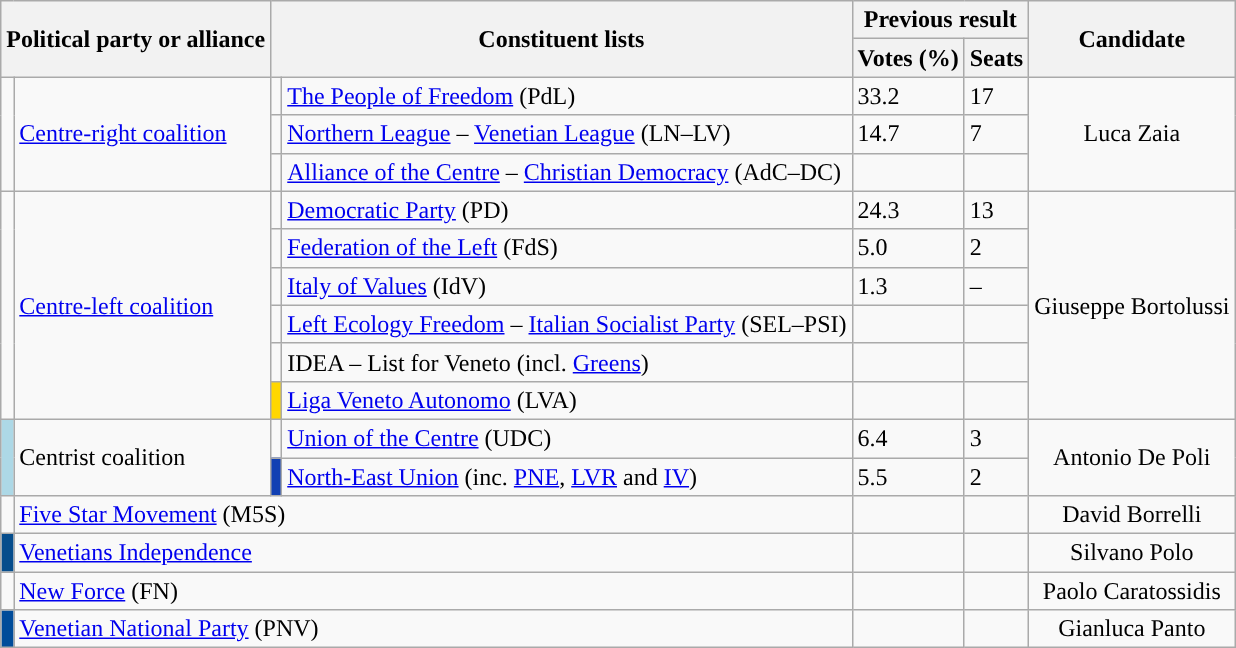<table class="wikitable" style="text-align:left">
<tr>
<th colspan=2 rowspan="2">Political party or alliance</th>
<th colspan=2 rowspan="2">Constituent lists</th>
<th colspan="2">Previous result</th>
<th rowspan="2">Candidate</th>
</tr>
<tr>
<th>Votes (%)</th>
<th>Seats</th>
</tr>
<tr>
<td rowspan="3" style="background:"></td>
<td rowspan=3><a href='#'>Centre-right coalition</a></td>
<td></td>
<td style="text-align:left;"><a href='#'>The People of Freedom</a> (PdL)</td>
<td>33.2</td>
<td>17</td>
<td rowspan="3" style="text-align:center;">Luca Zaia</td>
</tr>
<tr>
<td></td>
<td style="text-align:left;"><a href='#'>Northern League</a> – <a href='#'>Venetian League</a> (LN–LV)</td>
<td>14.7</td>
<td>7</td>
</tr>
<tr>
<td></td>
<td style="text-align:left;"><a href='#'>Alliance of the Centre</a> – <a href='#'>Christian Democracy</a> (AdC–DC)</td>
<td></td>
<td></td>
</tr>
<tr>
<td rowspan="6"></td>
<td rowspan=6><a href='#'>Centre-left coalition</a></td>
<td></td>
<td style="text-align:left;"><a href='#'>Democratic Party</a> (PD)</td>
<td>24.3</td>
<td>13</td>
<td rowspan="6" style="text-align:center;">Giuseppe Bortolussi</td>
</tr>
<tr>
<td></td>
<td style="text-align:left;"><a href='#'>Federation of the Left</a> (FdS)</td>
<td>5.0</td>
<td>2</td>
</tr>
<tr>
<td></td>
<td style="text-align:left;"><a href='#'>Italy of Values</a> (IdV)</td>
<td>1.3</td>
<td>–</td>
</tr>
<tr>
<td></td>
<td style="text-align:left;"><a href='#'>Left Ecology Freedom</a> – <a href='#'>Italian Socialist Party</a> (SEL–PSI)</td>
<td></td>
<td></td>
</tr>
<tr>
<td></td>
<td align="left">IDEA – List for Veneto (incl. <a href='#'>Greens</a>)</td>
<td></td>
<td></td>
</tr>
<tr>
<td bgcolor="gold"></td>
<td align="left"><a href='#'>Liga Veneto Autonomo</a> (LVA)</td>
<td></td>
<td></td>
</tr>
<tr>
<td rowspan="2" style="background:lightblue"></td>
<td rowspan=2>Centrist coalition</td>
<td></td>
<td style="text-align:left;"><a href='#'>Union of the Centre</a> (UDC)</td>
<td>6.4</td>
<td>3</td>
<td rowspan="2" style="text-align:center;">Antonio De Poli</td>
</tr>
<tr>
<td bgcolor="#1140B3"></td>
<td style="text-align:left;"><a href='#'>North-East Union</a> (inc. <a href='#'>PNE</a>, <a href='#'>LVR</a> and <a href='#'>IV</a>)</td>
<td>5.5</td>
<td>2</td>
</tr>
<tr>
<td></td>
<td colspan="3"><a href='#'>Five Star Movement</a> (M5S)</td>
<td></td>
<td></td>
<td style="text-align:center;">David Borrelli</td>
</tr>
<tr>
<td style="background-color:#064D8C"></td>
<td colspan="3"><a href='#'>Venetians Independence</a></td>
<td></td>
<td></td>
<td style="text-align:center;">Silvano Polo</td>
</tr>
<tr>
<td></td>
<td colspan="3"><a href='#'>New Force</a> (FN)</td>
<td></td>
<td></td>
<td style="text-align:center;">Paolo Caratossidis</td>
</tr>
<tr>
<td bgcolor="#004C9A"></td>
<td colspan="3"><a href='#'>Venetian National Party</a> (PNV)</td>
<td></td>
<td></td>
<td style="text-align:center;">Gianluca Panto</td>
</tr>
</table>
